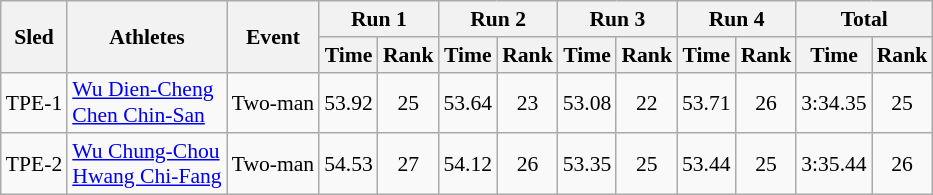<table class="wikitable" border="1" style="font-size:90%">
<tr>
<th rowspan="2">Sled</th>
<th rowspan="2">Athletes</th>
<th rowspan="2">Event</th>
<th colspan="2">Run 1</th>
<th colspan="2">Run 2</th>
<th colspan="2">Run 3</th>
<th colspan="2">Run 4</th>
<th colspan="2">Total</th>
</tr>
<tr>
<th>Time</th>
<th>Rank</th>
<th>Time</th>
<th>Rank</th>
<th>Time</th>
<th>Rank</th>
<th>Time</th>
<th>Rank</th>
<th>Time</th>
<th>Rank</th>
</tr>
<tr>
<td align="center">TPE-1</td>
<td><a href='#'>Wu Dien-Cheng</a><br><a href='#'>Chen Chin-San</a></td>
<td>Two-man</td>
<td align="center">53.92</td>
<td align="center">25</td>
<td align="center">53.64</td>
<td align="center">23</td>
<td align="center">53.08</td>
<td align="center">22</td>
<td align="center">53.71</td>
<td align="center">26</td>
<td align="center">3:34.35</td>
<td align="center">25</td>
</tr>
<tr>
<td align="center">TPE-2</td>
<td><a href='#'>Wu Chung-Chou</a><br><a href='#'>Hwang Chi-Fang</a></td>
<td>Two-man</td>
<td align="center">54.53</td>
<td align="center">27</td>
<td align="center">54.12</td>
<td align="center">26</td>
<td align="center">53.35</td>
<td align="center">25</td>
<td align="center">53.44</td>
<td align="center">25</td>
<td align="center">3:35.44</td>
<td align="center">26</td>
</tr>
</table>
